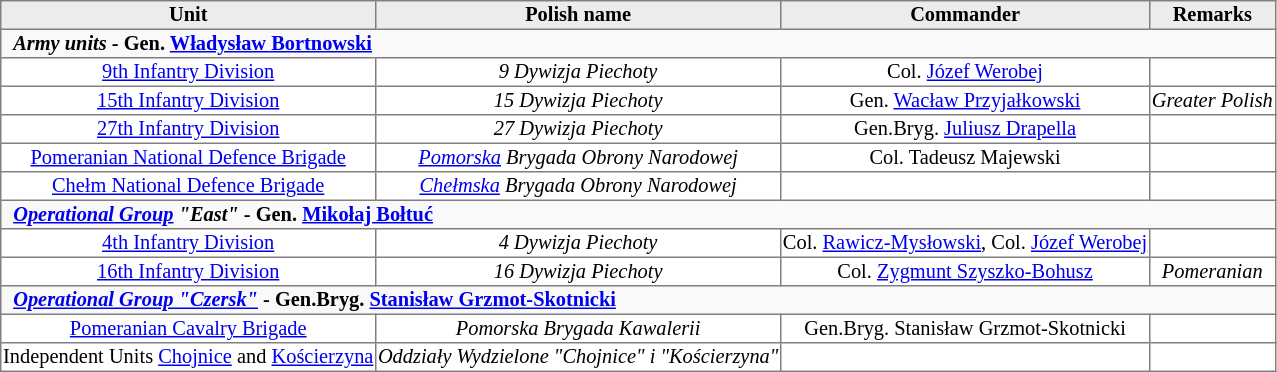<table border="1" cellpadding="1" cellspacing="0" style="font-size: 85%; border: gray solid 1px; border-collapse: collapse; text-align: center;">
<tr style="background: #ececec;">
<th>Unit</th>
<th>Polish name</th>
<th>Commander</th>
<th>Remarks</th>
</tr>
<tr>
<th colspan="14" style="background: #f9f9f9; text-align: left;">  <em>Army units</em> - Gen. <a href='#'>Władysław Bortnowski</a></th>
</tr>
<tr>
<td><a href='#'>9th Infantry Division</a></td>
<td><em>9 Dywizja Piechoty</em></td>
<td>Col. <a href='#'>Józef Werobej</a></td>
<td></td>
</tr>
<tr>
<td><a href='#'>15th Infantry Division</a></td>
<td><em>15 Dywizja Piechoty</em></td>
<td>Gen. <a href='#'>Wacław Przyjałkowski</a></td>
<td><em>Greater Polish</em></td>
</tr>
<tr>
<td><a href='#'>27th Infantry Division</a></td>
<td><em>27 Dywizja Piechoty</em></td>
<td>Gen.Bryg. <a href='#'>Juliusz Drapella</a></td>
<td></td>
</tr>
<tr>
<td><a href='#'>Pomeranian National Defence Brigade</a></td>
<td><em><a href='#'>Pomorska</a> Brygada Obrony Narodowej</em></td>
<td>Col. Tadeusz Majewski</td>
<td></td>
</tr>
<tr>
<td><a href='#'>Chełm National Defence Brigade</a></td>
<td><em><a href='#'>Chełmska</a> Brygada Obrony Narodowej</em></td>
<td></td>
<td></td>
</tr>
<tr>
<th colspan="14" style="background: #f9f9f9; text-align: left;">  <em><a href='#'>Operational Group</a> "East"</em> - Gen. <a href='#'>Mikołaj Bołtuć</a></th>
</tr>
<tr>
<td><a href='#'>4th Infantry Division</a></td>
<td><em>4 Dywizja Piechoty</em></td>
<td>Col. <a href='#'>Rawicz-Mysłowski</a>, Col. <a href='#'>Józef Werobej</a></td>
<td></td>
</tr>
<tr>
<td><a href='#'>16th Infantry Division</a></td>
<td><em>16 Dywizja Piechoty</em></td>
<td>Col. <a href='#'>Zygmunt Szyszko-Bohusz</a></td>
<td><em>Pomeranian</em></td>
</tr>
<tr>
<th colspan="14" style="background: #f9f9f9; text-align: left;">  <em><a href='#'>Operational Group "Czersk"</a></em> - Gen.Bryg. <a href='#'>Stanisław Grzmot-Skotnicki</a></th>
</tr>
<tr>
<td><a href='#'>Pomeranian Cavalry Brigade</a></td>
<td><em>Pomorska Brygada Kawalerii</em></td>
<td>Gen.Bryg. Stanisław Grzmot-Skotnicki</td>
<td></td>
</tr>
<tr>
<td>Independent Units <a href='#'>Chojnice</a> and <a href='#'>Kościerzyna</a></td>
<td><em>Oddziały Wydzielone "Chojnice" i "Kościerzyna"</em></td>
<td></td>
<td></td>
</tr>
</table>
